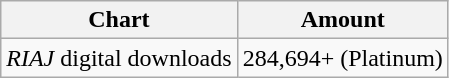<table class="wikitable">
<tr>
<th>Chart</th>
<th>Amount</th>
</tr>
<tr>
<td><em>RIAJ</em> digital downloads</td>
<td align="center">284,694+ (Platinum)</td>
</tr>
</table>
